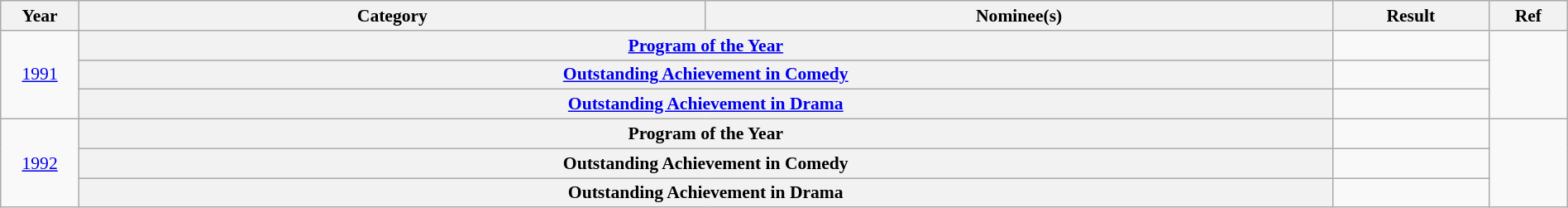<table class="wikitable plainrowheaders" style="font-size: 90%; text-align:center" width=100%>
<tr>
<th scope="col" width="5%">Year</th>
<th scope="col" width="40%">Category</th>
<th scope="col" width="40%">Nominee(s)</th>
<th scope="col" width="10%">Result</th>
<th scope="col" width="5%">Ref</th>
</tr>
<tr>
<td rowspan="3"><a href='#'>1991</a></td>
<th scope="row" style="text-align:center" colspan="2"><a href='#'>Program of the Year</a></th>
<td></td>
<td rowspan="3"></td>
</tr>
<tr>
<th scope="row" style="text-align:center" colspan="2"><a href='#'>Outstanding Achievement in Comedy</a></th>
<td></td>
</tr>
<tr>
<th scope="row" style="text-align:center" colspan="2"><a href='#'>Outstanding Achievement in Drama</a></th>
<td></td>
</tr>
<tr>
<td rowspan="3"><a href='#'>1992</a></td>
<th scope="row" style="text-align:center" colspan="2">Program of the Year</th>
<td></td>
<td rowspan="3"></td>
</tr>
<tr>
<th scope="row" style="text-align:center" colspan="2">Outstanding Achievement in Comedy</th>
<td></td>
</tr>
<tr>
<th scope="row" style="text-align:center" colspan="2">Outstanding Achievement in Drama</th>
<td></td>
</tr>
</table>
